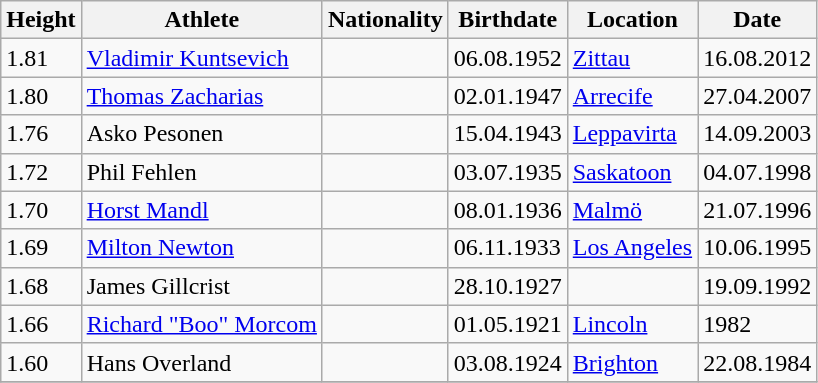<table class="wikitable">
<tr>
<th>Height</th>
<th>Athlete</th>
<th>Nationality</th>
<th>Birthdate</th>
<th>Location</th>
<th>Date</th>
</tr>
<tr>
<td>1.81</td>
<td><a href='#'>Vladimir Kuntsevich</a></td>
<td></td>
<td>06.08.1952</td>
<td><a href='#'>Zittau</a></td>
<td>16.08.2012</td>
</tr>
<tr>
<td>1.80</td>
<td><a href='#'>Thomas Zacharias</a></td>
<td></td>
<td>02.01.1947</td>
<td><a href='#'>Arrecife</a></td>
<td>27.04.2007</td>
</tr>
<tr>
<td>1.76</td>
<td>Asko Pesonen</td>
<td></td>
<td>15.04.1943</td>
<td><a href='#'>Leppavirta</a></td>
<td>14.09.2003</td>
</tr>
<tr>
<td>1.72</td>
<td>Phil Fehlen</td>
<td></td>
<td>03.07.1935</td>
<td><a href='#'>Saskatoon</a></td>
<td>04.07.1998</td>
</tr>
<tr>
<td>1.70</td>
<td><a href='#'>Horst Mandl</a></td>
<td></td>
<td>08.01.1936</td>
<td><a href='#'>Malmö</a></td>
<td>21.07.1996</td>
</tr>
<tr>
<td>1.69</td>
<td><a href='#'>Milton Newton</a></td>
<td></td>
<td>06.11.1933</td>
<td><a href='#'>Los Angeles</a></td>
<td>10.06.1995</td>
</tr>
<tr>
<td>1.68</td>
<td>James Gillcrist</td>
<td></td>
<td>28.10.1927</td>
<td></td>
<td>19.09.1992</td>
</tr>
<tr>
<td>1.66</td>
<td><a href='#'>Richard "Boo" Morcom</a></td>
<td></td>
<td>01.05.1921</td>
<td><a href='#'>Lincoln</a></td>
<td>1982</td>
</tr>
<tr>
<td>1.60</td>
<td>Hans Overland</td>
<td></td>
<td>03.08.1924</td>
<td><a href='#'>Brighton</a></td>
<td>22.08.1984</td>
</tr>
<tr>
</tr>
</table>
